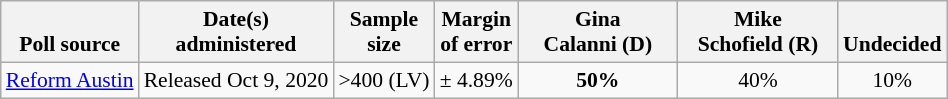<table class="wikitable" style="font-size:90%;text-align:center;">
<tr valign=bottom>
<th>Poll source</th>
<th>Date(s)<br>administered</th>
<th>Sample<br>size</th>
<th>Margin<br>of error</th>
<th style="width:100px;">Gina<br>Calanni (D)</th>
<th style="width:100px;">Mike<br>Schofield (R)</th>
<th>Undecided</th>
</tr>
<tr>
<td style="text-align:left;"><a href='#'>Reform Austin</a></td>
<td>Released Oct 9, 2020</td>
<td>>400 (LV)</td>
<td>± 4.89%</td>
<td><strong>50%</strong></td>
<td>40%</td>
<td>10%</td>
</tr>
</table>
